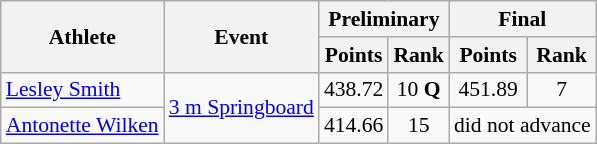<table class="wikitable" style="font-size:90%; text-align: center">
<tr>
<th rowspan="2">Athlete</th>
<th rowspan="2">Event</th>
<th colspan="2">Preliminary</th>
<th colspan="2">Final</th>
</tr>
<tr>
<th>Points</th>
<th>Rank</th>
<th>Points</th>
<th>Rank</th>
</tr>
<tr align=center>
<td align=left><a href='#'>Lesley Smith</a></td>
<td rowspan=4><a href='#'>3 m Springboard</a></td>
<td>438.72</td>
<td>10 <strong>Q</strong></td>
<td>451.89</td>
<td>7</td>
</tr>
<tr align=center>
<td align=left><a href='#'>Antonette Wilken</a></td>
<td>414.66</td>
<td>15</td>
<td colspan=3>did not advance</td>
</tr>
</table>
